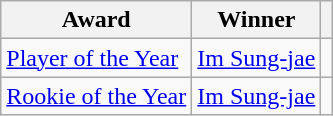<table class="wikitable">
<tr>
<th>Award</th>
<th>Winner</th>
<th></th>
</tr>
<tr>
<td><a href='#'>Player of the Year</a></td>
<td> <a href='#'>Im Sung-jae</a></td>
<td></td>
</tr>
<tr>
<td><a href='#'>Rookie of the Year</a></td>
<td> <a href='#'>Im Sung-jae</a></td>
<td></td>
</tr>
</table>
